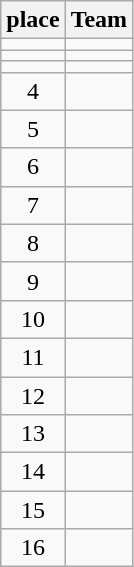<table class="wikitable" style="text-align:center">
<tr>
<th>place</th>
<th>Team</th>
</tr>
<tr>
<td></td>
<td align="left"></td>
</tr>
<tr>
<td></td>
<td align="left"></td>
</tr>
<tr>
<td></td>
<td align="left"></td>
</tr>
<tr>
<td>4</td>
<td align="left"></td>
</tr>
<tr>
<td>5</td>
<td align="left"></td>
</tr>
<tr>
<td>6</td>
<td align="left"></td>
</tr>
<tr>
<td>7</td>
<td align="left"></td>
</tr>
<tr>
<td>8</td>
<td align="left"></td>
</tr>
<tr>
<td>9</td>
<td align="left"></td>
</tr>
<tr>
<td>10</td>
<td align="left"></td>
</tr>
<tr>
<td>11</td>
<td align="left"></td>
</tr>
<tr>
<td>12</td>
<td align="left"></td>
</tr>
<tr>
<td>13</td>
<td align="left"></td>
</tr>
<tr>
<td>14</td>
<td align="left"></td>
</tr>
<tr>
<td>15</td>
<td align="left"></td>
</tr>
<tr>
<td>16</td>
<td align="left"></td>
</tr>
</table>
